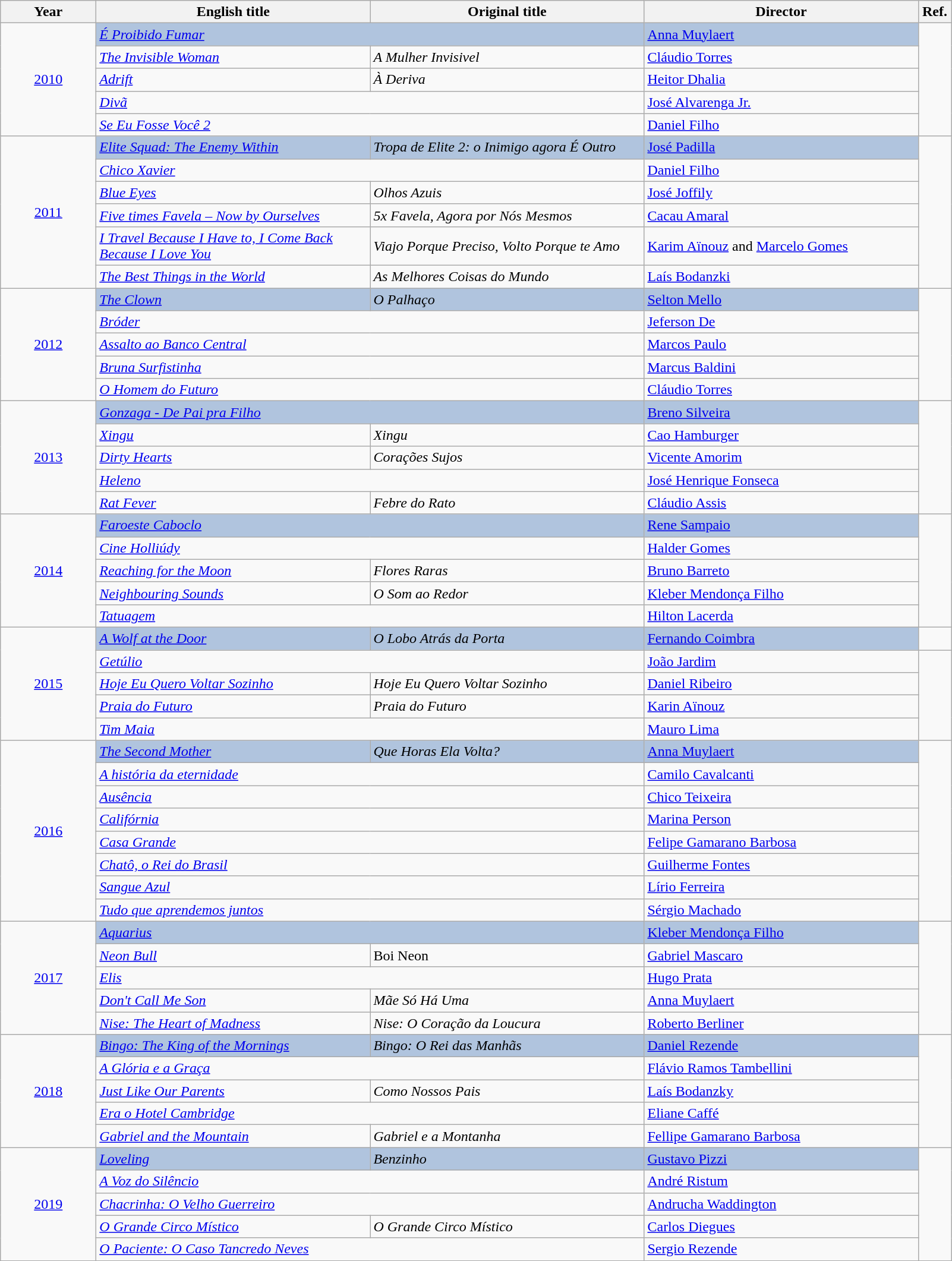<table class="wikitable">
<tr>
<th width="100"><strong>Year</strong></th>
<th width="300"><strong>English title</strong></th>
<th width="300"><strong>Original title</strong></th>
<th width="300"><strong>Director</strong></th>
<th width="30"><strong>Ref.</strong></th>
</tr>
<tr>
<td rowspan="5" style="text-align:center;"><a href='#'>2010</a></td>
<td colspan="2" style="background:#B0C4DE;"><em><a href='#'>É Proibido Fumar</a></em></td>
<td style="background:#B0C4DE;"><a href='#'>Anna Muylaert</a></td>
<td rowspan="5" style="text-align:center;"></td>
</tr>
<tr>
<td><em><a href='#'>The Invisible Woman</a></em></td>
<td><em>A Mulher Invisivel</em></td>
<td><a href='#'>Cláudio Torres</a></td>
</tr>
<tr>
<td><em><a href='#'>Adrift</a></em></td>
<td><em>À Deriva</em></td>
<td><a href='#'>Heitor Dhalia</a></td>
</tr>
<tr>
<td colspan="2"><em><a href='#'>Divã</a></em></td>
<td><a href='#'>José Alvarenga Jr.</a></td>
</tr>
<tr>
<td colspan="2"><em><a href='#'>Se Eu Fosse Você 2</a></em></td>
<td><a href='#'>Daniel Filho</a></td>
</tr>
<tr>
<td rowspan="6" style="text-align:center;"><a href='#'>2011</a></td>
<td style="background:#B0C4DE;"><em><a href='#'>Elite Squad: The Enemy Within</a></em></td>
<td style="background:#B0C4DE;"><em>Tropa de Elite 2: o Inimigo agora É Outro</em></td>
<td style="background:#B0C4DE;"><a href='#'>José Padilla</a></td>
<td rowspan="6" style="text-align:center;"></td>
</tr>
<tr>
<td colspan="2"><em><a href='#'>Chico Xavier</a></em></td>
<td><a href='#'>Daniel Filho</a></td>
</tr>
<tr>
<td><em><a href='#'>Blue Eyes</a></em></td>
<td><em>Olhos Azuis</em></td>
<td><a href='#'>José Joffily</a></td>
</tr>
<tr>
<td><em><a href='#'>Five times Favela – Now by Ourselves</a></em></td>
<td><em>5x Favela, Agora por Nós Mesmos</em></td>
<td><a href='#'>Cacau Amaral</a></td>
</tr>
<tr>
<td><em><a href='#'>I Travel Because I Have to, I Come Back Because I Love You</a></em></td>
<td><em>Viajo Porque Preciso, Volto Porque te Amo</em></td>
<td><a href='#'>Karim Aïnouz</a> and <a href='#'>Marcelo Gomes</a></td>
</tr>
<tr>
<td><em><a href='#'>The Best Things in the World</a></em></td>
<td><em>As Melhores Coisas do Mundo</em></td>
<td><a href='#'>Laís Bodanzki</a></td>
</tr>
<tr>
<td rowspan="5" style="text-align:center;"><a href='#'>2012</a></td>
<td style="background:#B0C4DE;"><em><a href='#'>The Clown</a></em></td>
<td style="background:#B0C4DE;"><em>O Palhaço</em></td>
<td style="background:#B0C4DE;"><a href='#'>Selton Mello</a></td>
<td rowspan="5" style="text-align:center;"></td>
</tr>
<tr>
<td colspan="2"><em><a href='#'>Bróder</a></em></td>
<td><a href='#'>Jeferson De</a></td>
</tr>
<tr>
<td colspan="2"><em><a href='#'>Assalto ao Banco Central</a></em></td>
<td><a href='#'>Marcos Paulo</a></td>
</tr>
<tr>
<td colspan="2"><em><a href='#'>Bruna Surfistinha</a></em></td>
<td><a href='#'>Marcus Baldini</a></td>
</tr>
<tr>
<td colspan="2"><em><a href='#'>O Homem do Futuro</a></em></td>
<td><a href='#'>Cláudio Torres</a></td>
</tr>
<tr>
<td rowspan="5" style="text-align:center;"><a href='#'>2013</a></td>
<td style="background:#B0C4DE;" colspan="2"><em><a href='#'>Gonzaga - De Pai pra Filho</a></em></td>
<td style="background:#B0C4DE;"><a href='#'>Breno Silveira</a></td>
<td rowspan="5" style="text-align:center;"></td>
</tr>
<tr>
<td><em><a href='#'>Xingu</a></em></td>
<td><em>Xingu</em></td>
<td><a href='#'>Cao Hamburger</a></td>
</tr>
<tr>
<td><em><a href='#'>Dirty Hearts</a></em></td>
<td><em>Corações Sujos</em></td>
<td><a href='#'>Vicente Amorim</a></td>
</tr>
<tr>
<td colspan="2"><em><a href='#'>Heleno</a></em></td>
<td><a href='#'>José Henrique Fonseca</a></td>
</tr>
<tr>
<td><em><a href='#'>Rat Fever</a></em></td>
<td><em>Febre do Rato</em></td>
<td><a href='#'>Cláudio Assis</a></td>
</tr>
<tr>
<td rowspan="5" style="text-align:center;"><a href='#'>2014</a></td>
<td style="background:#B0C4DE;" colspan="2"><em><a href='#'>Faroeste Caboclo</a></em></td>
<td style="background:#B0C4DE;"><a href='#'>Rene Sampaio</a></td>
<td rowspan="5" style="text-align:center;"></td>
</tr>
<tr>
<td colspan="2"><em><a href='#'>Cine Holliúdy</a></em></td>
<td><a href='#'>Halder Gomes</a></td>
</tr>
<tr>
<td><em><a href='#'>Reaching for the Moon</a></em></td>
<td><em>Flores Raras</em></td>
<td><a href='#'>Bruno Barreto</a></td>
</tr>
<tr>
<td><em><a href='#'>Neighbouring Sounds</a></em></td>
<td><em>O Som ao Redor</em></td>
<td><a href='#'>Kleber Mendonça Filho</a></td>
</tr>
<tr>
<td colspan="2"><em><a href='#'>Tatuagem</a></em></td>
<td><a href='#'>Hilton Lacerda</a></td>
</tr>
<tr>
<td rowspan="5" style="text-align:center;"><a href='#'>2015</a></td>
<td style="background:#B0C4DE;"><em><a href='#'>A Wolf at the Door</a></em></td>
<td style="background:#B0C4DE;"><em>O Lobo Atrás da Porta</em></td>
<td style="background:#B0C4DE;"><a href='#'>Fernando Coimbra</a></td>
<td></td>
</tr>
<tr>
<td colspan="2"><em><a href='#'>Getúlio</a></em></td>
<td><a href='#'>João Jardim</a></td>
</tr>
<tr>
<td><em><a href='#'>Hoje Eu Quero Voltar Sozinho</a></em></td>
<td><em>Hoje Eu Quero Voltar Sozinho</em></td>
<td><a href='#'>Daniel Ribeiro</a></td>
</tr>
<tr>
<td><em><a href='#'>Praia do Futuro</a></em></td>
<td><em>Praia do Futuro</em></td>
<td><a href='#'>Karin Aïnouz</a></td>
</tr>
<tr>
<td colspan="2"><em><a href='#'>Tim Maia</a></em></td>
<td><a href='#'>Mauro Lima</a></td>
</tr>
<tr>
<td rowspan="8" style="text-align:center;"><a href='#'>2016</a></td>
<td style="background:#B0C4DE;"><em><a href='#'>The Second Mother</a></em></td>
<td style="background:#B0C4DE;"><em>Que Horas Ela Volta?</em></td>
<td style="background:#B0C4DE;"><a href='#'>Anna Muylaert</a></td>
<td rowspan="8" style="text-align:center;"></td>
</tr>
<tr>
<td colspan="2"><em><a href='#'>A história da eternidade</a></em></td>
<td><a href='#'>Camilo Cavalcanti</a></td>
</tr>
<tr>
<td colspan="2"><em><a href='#'>Ausência</a></em></td>
<td><a href='#'>Chico Teixeira</a></td>
</tr>
<tr>
<td colspan="2"><em><a href='#'>Califórnia</a></em></td>
<td><a href='#'>Marina Person</a></td>
</tr>
<tr>
<td colspan="2"><em><a href='#'>Casa Grande</a></em></td>
<td><a href='#'>Felipe Gamarano Barbosa</a></td>
</tr>
<tr>
<td colspan="2"><em><a href='#'>Chatô, o Rei do Brasil</a></em></td>
<td><a href='#'>Guilherme Fontes</a></td>
</tr>
<tr>
<td colspan="2"><em><a href='#'>Sangue Azul</a></em></td>
<td><a href='#'>Lírio Ferreira</a></td>
</tr>
<tr>
<td colspan="2"><em><a href='#'>Tudo que aprendemos juntos</a></em></td>
<td><a href='#'>Sérgio Machado</a></td>
</tr>
<tr>
<td rowspan="5" style="text-align:center;"><a href='#'>2017</a></td>
<td colspan="2" style="background:#B0C4DE;"><em><a href='#'>Aquarius</a></em></td>
<td style="background:#B0C4DE;"><a href='#'>Kleber Mendonça Filho</a></td>
<td rowspan="5" style="text-align:center;"></td>
</tr>
<tr>
<td><em><a href='#'>Neon Bull</a></em></td>
<td>Boi Neon</td>
<td><a href='#'>Gabriel Mascaro</a></td>
</tr>
<tr>
<td colspan="2"><em><a href='#'>Elis</a></em></td>
<td><a href='#'>Hugo Prata</a></td>
</tr>
<tr>
<td><em><a href='#'>Don't Call Me Son</a></em></td>
<td><em>Mãe Só Há Uma</em></td>
<td><a href='#'>Anna Muylaert</a></td>
</tr>
<tr>
<td><em><a href='#'>Nise: The Heart of Madness</a></em></td>
<td><em>Nise: O Coração da Loucura</em></td>
<td><a href='#'>Roberto Berliner</a></td>
</tr>
<tr>
<td rowspan="5" style="text-align:center;"><a href='#'>2018</a></td>
<td style="background:#B0C4DE;"><em><a href='#'>Bingo: The King of the Mornings</a></em></td>
<td style="background:#B0C4DE;"><em>Bingo: O Rei das Manhãs</em></td>
<td style="background:#B0C4DE;"><a href='#'>Daniel Rezende</a></td>
<td rowspan="5" style="text-align:center;"></td>
</tr>
<tr>
<td colspan="2"><em><a href='#'>A Glória e a Graça</a></em></td>
<td><a href='#'>Flávio Ramos Tambellini</a></td>
</tr>
<tr>
<td><em><a href='#'>Just Like Our Parents</a></em></td>
<td><em>Como Nossos Pais</em></td>
<td><a href='#'>Laís Bodanzky</a></td>
</tr>
<tr>
<td colspan="2"><em><a href='#'>Era o Hotel Cambridge</a></em></td>
<td><a href='#'>Eliane Caffé</a></td>
</tr>
<tr>
<td><em><a href='#'>Gabriel and the Mountain</a></em></td>
<td><em>Gabriel e a Montanha</em></td>
<td><a href='#'>Fellipe Gamarano Barbosa</a></td>
</tr>
<tr>
<td rowspan="5" style="text-align:center;"><a href='#'>2019</a></td>
<td style="background:#B0C4DE;"><em><a href='#'>Loveling</a></em></td>
<td style="background:#B0C4DE;"><em>Benzinho</em></td>
<td style="background:#B0C4DE;"><a href='#'>Gustavo Pizzi</a></td>
<td rowspan="5" style="text-align:center;"></td>
</tr>
<tr>
<td colspan="2"><em><a href='#'>A Voz do Silêncio</a></em></td>
<td><a href='#'>André Ristum</a></td>
</tr>
<tr>
<td colspan="2"><em><a href='#'>Chacrinha: O Velho Guerreiro</a></em></td>
<td><a href='#'>Andrucha Waddington</a></td>
</tr>
<tr>
<td><em><a href='#'>O Grande Circo Místico</a></em></td>
<td><em>O Grande Circo Místico</em></td>
<td><a href='#'>Carlos Diegues</a></td>
</tr>
<tr>
<td colspan="2"><em><a href='#'>O Paciente: O Caso Tancredo Neves</a></em></td>
<td><a href='#'>Sergio Rezende</a></td>
</tr>
<tr>
</tr>
</table>
